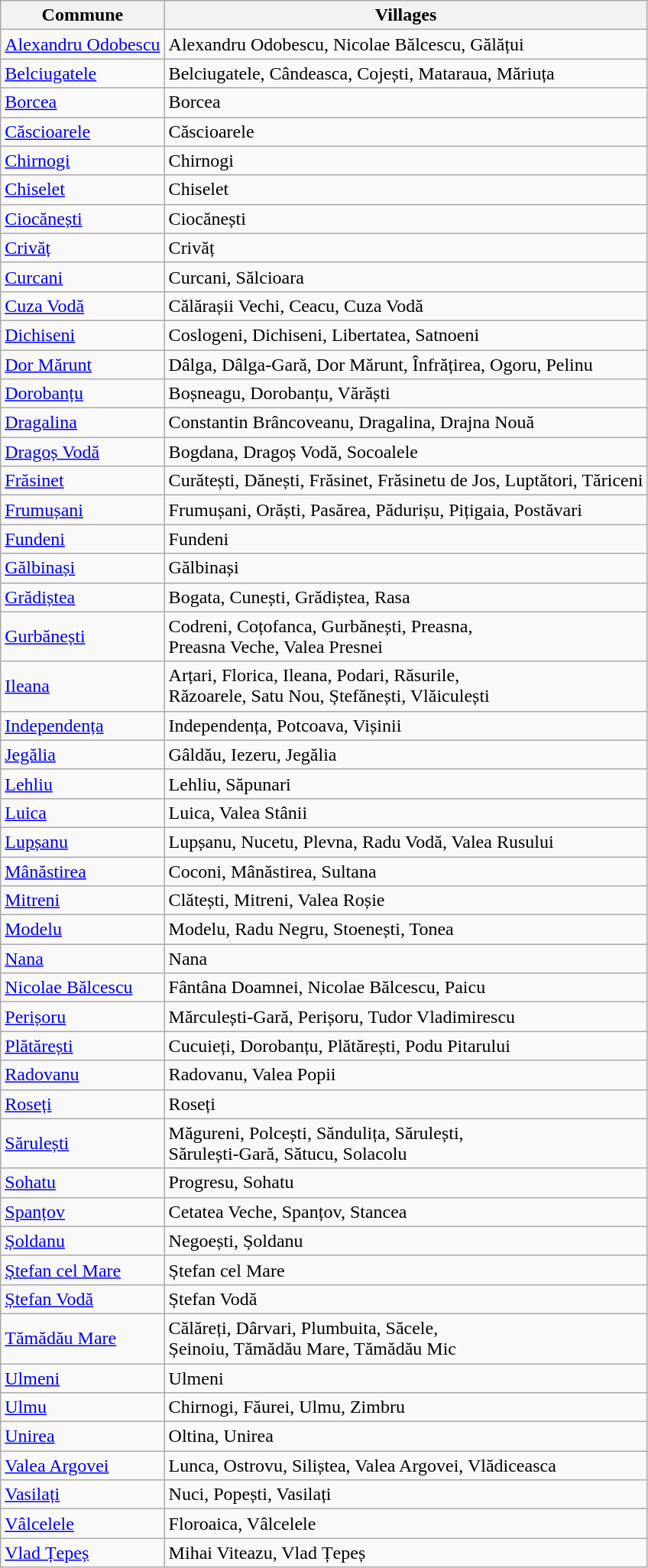<table class="wikitable">
<tr>
<th colspan=1>Commune</th>
<th colspan=3>Villages</th>
</tr>
<tr>
<td><a href='#'>Alexandru Odobescu</a></td>
<td>Alexandru Odobescu, Nicolae Bălcescu, Gălățui</td>
</tr>
<tr>
<td><a href='#'>Belciugatele</a></td>
<td>Belciugatele, Cândeasca, Cojești, Mataraua, Măriuța</td>
</tr>
<tr>
<td><a href='#'>Borcea</a></td>
<td>Borcea</td>
</tr>
<tr>
<td><a href='#'>Căscioarele</a></td>
<td>Căscioarele</td>
</tr>
<tr>
<td><a href='#'>Chirnogi</a></td>
<td>Chirnogi</td>
</tr>
<tr>
<td><a href='#'>Chiselet</a></td>
<td>Chiselet</td>
</tr>
<tr>
<td><a href='#'>Ciocănești</a></td>
<td>Ciocănești</td>
</tr>
<tr>
<td><a href='#'>Crivăț</a></td>
<td>Crivăț</td>
</tr>
<tr>
<td><a href='#'>Curcani</a></td>
<td>Curcani, Sălcioara</td>
</tr>
<tr>
<td><a href='#'>Cuza Vodă</a></td>
<td>Călărașii Vechi, Ceacu, Cuza Vodă</td>
</tr>
<tr>
<td><a href='#'>Dichiseni</a></td>
<td>Coslogeni, Dichiseni, Libertatea, Satnoeni</td>
</tr>
<tr>
<td><a href='#'>Dor Mărunt</a></td>
<td>Dâlga, Dâlga-Gară, Dor Mărunt, Înfrățirea, Ogoru, Pelinu</td>
</tr>
<tr>
<td><a href='#'>Dorobanțu</a></td>
<td>Boșneagu, Dorobanțu, Vărăști</td>
</tr>
<tr>
<td><a href='#'>Dragalina</a></td>
<td>Constantin Brâncoveanu, Dragalina, Drajna Nouă</td>
</tr>
<tr>
<td><a href='#'>Dragoș Vodă</a></td>
<td>Bogdana, Dragoș Vodă, Socoalele</td>
</tr>
<tr>
<td><a href='#'>Frăsinet</a></td>
<td>Curătești, Dănești, Frăsinet, Frăsinetu de Jos, Luptători, Tăriceni</td>
</tr>
<tr>
<td><a href='#'>Frumușani</a></td>
<td>Frumușani, Orăști, Pasărea, Pădurișu, Pițigaia, Postăvari</td>
</tr>
<tr>
<td><a href='#'>Fundeni</a></td>
<td>Fundeni</td>
</tr>
<tr>
<td><a href='#'>Gălbinași</a></td>
<td>Gălbinași</td>
</tr>
<tr>
<td><a href='#'>Grădiștea</a></td>
<td>Bogata, Cunești, Grădiștea, Rasa</td>
</tr>
<tr>
<td><a href='#'>Gurbănești</a></td>
<td>Codreni, Coțofanca, Gurbănești, Preasna,<br>Preasna Veche, Valea Presnei</td>
</tr>
<tr>
<td><a href='#'>Ileana</a></td>
<td>Arțari, Florica, Ileana, Podari, Răsurile,<br>Răzoarele, Satu Nou, Ștefănești, Vlăiculești</td>
</tr>
<tr>
<td><a href='#'>Independența</a></td>
<td>Independența, Potcoava, Vișinii</td>
</tr>
<tr>
<td><a href='#'>Jegălia</a></td>
<td>Gâldău, Iezeru, Jegălia</td>
</tr>
<tr>
<td><a href='#'>Lehliu</a></td>
<td>Lehliu, Săpunari</td>
</tr>
<tr>
<td><a href='#'>Luica</a></td>
<td>Luica, Valea Stânii</td>
</tr>
<tr>
<td><a href='#'>Lupșanu</a></td>
<td>Lupșanu, Nucetu, Plevna, Radu Vodă, Valea Rusului</td>
</tr>
<tr>
<td><a href='#'>Mânăstirea</a></td>
<td>Coconi, Mânăstirea, Sultana</td>
</tr>
<tr>
<td><a href='#'>Mitreni</a></td>
<td>Clătești, Mitreni, Valea Roșie</td>
</tr>
<tr>
<td><a href='#'>Modelu</a></td>
<td>Modelu, Radu Negru, Stoenești, Tonea</td>
</tr>
<tr>
<td><a href='#'>Nana</a></td>
<td>Nana</td>
</tr>
<tr>
<td><a href='#'>Nicolae Bălcescu</a></td>
<td>Fântâna Doamnei, Nicolae Bălcescu, Paicu</td>
</tr>
<tr>
<td><a href='#'>Perișoru</a></td>
<td>Mărculești-Gară, Perișoru, Tudor Vladimirescu</td>
</tr>
<tr>
<td><a href='#'>Plătărești</a></td>
<td>Cucuieți, Dorobanțu, Plătărești, Podu Pitarului</td>
</tr>
<tr>
<td><a href='#'>Radovanu</a></td>
<td>Radovanu, Valea Popii</td>
</tr>
<tr>
<td><a href='#'>Roseți</a></td>
<td>Roseți</td>
</tr>
<tr>
<td><a href='#'>Sărulești</a></td>
<td>Măgureni, Polcești, Săndulița, Sărulești,<br>Sărulești-Gară, Sătucu, Solacolu</td>
</tr>
<tr>
<td><a href='#'>Sohatu</a></td>
<td>Progresu, Sohatu</td>
</tr>
<tr>
<td><a href='#'>Spanțov</a></td>
<td>Cetatea Veche, Spanțov, Stancea</td>
</tr>
<tr>
<td><a href='#'>Șoldanu</a></td>
<td>Negoești, Șoldanu</td>
</tr>
<tr>
<td><a href='#'>Ștefan cel Mare</a></td>
<td>Ștefan cel Mare</td>
</tr>
<tr>
<td><a href='#'>Ștefan Vodă</a></td>
<td>Ștefan Vodă</td>
</tr>
<tr>
<td><a href='#'>Tămădău Mare</a></td>
<td>Călăreți, Dârvari, Plumbuita, Săcele,<br>Șeinoiu, Tămădău Mare, Tămădău Mic</td>
</tr>
<tr>
<td><a href='#'>Ulmeni</a></td>
<td>Ulmeni</td>
</tr>
<tr>
<td><a href='#'>Ulmu</a></td>
<td>Chirnogi, Făurei, Ulmu, Zimbru</td>
</tr>
<tr>
<td><a href='#'>Unirea</a></td>
<td>Oltina, Unirea</td>
</tr>
<tr>
<td><a href='#'>Valea Argovei</a></td>
<td>Lunca, Ostrovu, Siliștea, Valea Argovei, Vlădiceasca</td>
</tr>
<tr>
<td><a href='#'>Vasilați</a></td>
<td>Nuci, Popești, Vasilați</td>
</tr>
<tr>
<td><a href='#'>Vâlcelele</a></td>
<td>Floroaica, Vâlcelele</td>
</tr>
<tr>
<td><a href='#'>Vlad Țepeș</a></td>
<td>Mihai Viteazu, Vlad Țepeș</td>
</tr>
</table>
